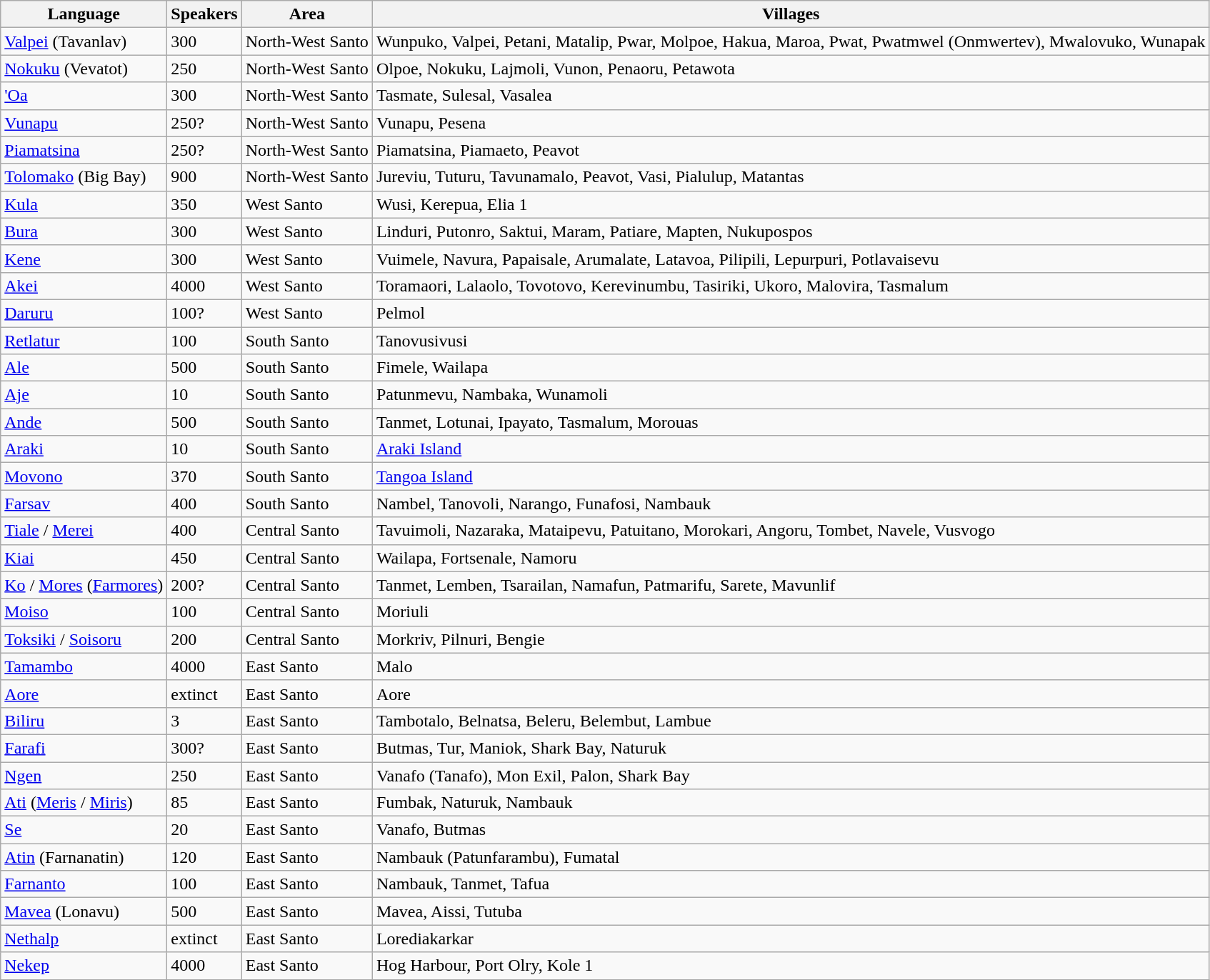<table class="wikitable sortable">
<tr>
<th>Language</th>
<th>Speakers</th>
<th>Area</th>
<th>Villages</th>
</tr>
<tr>
<td><a href='#'>Valpei</a> (Tavanlav)</td>
<td>300</td>
<td>North-West Santo</td>
<td>Wunpuko, Valpei, Petani, Matalip, Pwar, Molpoe, Hakua, Maroa, Pwat, Pwatmwel (Onmwertev), Mwalovuko, Wunapak</td>
</tr>
<tr>
<td><a href='#'>Nokuku</a> (Vevatot)</td>
<td>250</td>
<td>North-West Santo</td>
<td>Olpoe, Nokuku, Lajmoli, Vunon, Penaoru, Petawota</td>
</tr>
<tr>
<td><a href='#'>'Oa</a></td>
<td>300</td>
<td>North-West Santo</td>
<td>Tasmate, Sulesal, Vasalea</td>
</tr>
<tr>
<td><a href='#'>Vunapu</a></td>
<td>250?</td>
<td>North-West Santo</td>
<td>Vunapu, Pesena</td>
</tr>
<tr>
<td><a href='#'>Piamatsina</a></td>
<td>250?</td>
<td>North-West Santo</td>
<td>Piamatsina, Piamaeto, Peavot</td>
</tr>
<tr>
<td><a href='#'>Tolomako</a> (Big Bay)</td>
<td>900</td>
<td>North-West Santo</td>
<td>Jureviu, Tuturu, Tavunamalo, Peavot, Vasi, Pialulup, Matantas</td>
</tr>
<tr>
<td><a href='#'>Kula</a></td>
<td>350</td>
<td>West Santo</td>
<td>Wusi, Kerepua, Elia 1</td>
</tr>
<tr>
<td><a href='#'>Bura</a></td>
<td>300</td>
<td>West Santo</td>
<td>Linduri, Putonro, Saktui, Maram, Patiare, Mapten, Nukupospos</td>
</tr>
<tr>
<td><a href='#'>Kene</a></td>
<td>300</td>
<td>West Santo</td>
<td>Vuimele, Navura, Papaisale, Arumalate, Latavoa, Pilipili, Lepurpuri, Potlavaisevu</td>
</tr>
<tr>
<td><a href='#'>Akei</a></td>
<td>4000</td>
<td>West Santo</td>
<td>Toramaori, Lalaolo, Tovotovo, Kerevinumbu, Tasiriki, Ukoro, Malovira, Tasmalum</td>
</tr>
<tr>
<td><a href='#'>Daruru</a></td>
<td>100?</td>
<td>West Santo</td>
<td>Pelmol</td>
</tr>
<tr>
<td><a href='#'>Retlatur</a></td>
<td>100</td>
<td>South Santo</td>
<td>Tanovusivusi</td>
</tr>
<tr>
<td><a href='#'>Ale</a></td>
<td>500</td>
<td>South Santo</td>
<td>Fimele, Wailapa</td>
</tr>
<tr>
<td><a href='#'>Aje</a></td>
<td>10</td>
<td>South Santo</td>
<td>Patunmevu, Nambaka, Wunamoli</td>
</tr>
<tr>
<td><a href='#'>Ande</a></td>
<td>500</td>
<td>South Santo</td>
<td>Tanmet, Lotunai, Ipayato, Tasmalum, Morouas</td>
</tr>
<tr>
<td><a href='#'>Araki</a></td>
<td>10</td>
<td>South Santo</td>
<td><a href='#'>Araki Island</a></td>
</tr>
<tr>
<td><a href='#'>Movono</a></td>
<td>370</td>
<td>South Santo</td>
<td><a href='#'>Tangoa Island</a></td>
</tr>
<tr>
<td><a href='#'>Farsav</a></td>
<td>400</td>
<td>South Santo</td>
<td>Nambel, Tanovoli, Narango, Funafosi, Nambauk</td>
</tr>
<tr>
<td><a href='#'>Tiale</a> / <a href='#'>Merei</a></td>
<td>400</td>
<td>Central Santo</td>
<td>Tavuimoli, Nazaraka, Mataipevu, Patuitano, Morokari, Angoru, Tombet, Navele, Vusvogo</td>
</tr>
<tr>
<td><a href='#'>Kiai</a></td>
<td>450</td>
<td>Central Santo</td>
<td>Wailapa, Fortsenale, Namoru</td>
</tr>
<tr>
<td><a href='#'>Ko</a> / <a href='#'>Mores</a> (<a href='#'>Farmores</a>)</td>
<td>200?</td>
<td>Central Santo</td>
<td>Tanmet, Lemben, Tsarailan, Namafun, Patmarifu, Sarete, Mavunlif</td>
</tr>
<tr>
<td><a href='#'>Moiso</a></td>
<td>100</td>
<td>Central Santo</td>
<td>Moriuli</td>
</tr>
<tr>
<td><a href='#'>Toksiki</a> / <a href='#'>Soisoru</a></td>
<td>200</td>
<td>Central Santo</td>
<td>Morkriv, Pilnuri, Bengie</td>
</tr>
<tr>
<td><a href='#'>Tamambo</a></td>
<td>4000</td>
<td>East Santo</td>
<td>Malo</td>
</tr>
<tr>
<td><a href='#'>Aore</a></td>
<td>extinct</td>
<td>East Santo</td>
<td>Aore</td>
</tr>
<tr>
<td><a href='#'>Biliru</a></td>
<td>3</td>
<td>East Santo</td>
<td>Tambotalo, Belnatsa, Beleru, Belembut, Lambue</td>
</tr>
<tr>
<td><a href='#'>Farafi</a></td>
<td>300?</td>
<td>East Santo</td>
<td>Butmas, Tur, Maniok, Shark Bay, Naturuk</td>
</tr>
<tr>
<td><a href='#'>Ngen</a></td>
<td>250</td>
<td>East Santo</td>
<td>Vanafo (Tanafo), Mon Exil, Palon, Shark Bay</td>
</tr>
<tr>
<td><a href='#'>Ati</a> (<a href='#'>Meris</a> / <a href='#'>Miris</a>)</td>
<td>85</td>
<td>East Santo</td>
<td>Fumbak, Naturuk, Nambauk</td>
</tr>
<tr>
<td><a href='#'>Se</a></td>
<td>20</td>
<td>East Santo</td>
<td>Vanafo, Butmas</td>
</tr>
<tr>
<td><a href='#'>Atin</a> (Farnanatin)</td>
<td>120</td>
<td>East Santo</td>
<td>Nambauk (Patunfarambu), Fumatal</td>
</tr>
<tr>
<td><a href='#'>Farnanto</a></td>
<td>100</td>
<td>East Santo</td>
<td>Nambauk, Tanmet, Tafua</td>
</tr>
<tr>
<td><a href='#'>Mavea</a> (Lonavu)</td>
<td>500</td>
<td>East Santo</td>
<td>Mavea, Aissi, Tutuba</td>
</tr>
<tr>
<td><a href='#'>Nethalp</a></td>
<td>extinct</td>
<td>East Santo</td>
<td>Lorediakarkar</td>
</tr>
<tr>
<td><a href='#'>Nekep</a></td>
<td>4000</td>
<td>East Santo</td>
<td>Hog Harbour, Port Olry, Kole 1</td>
</tr>
</table>
